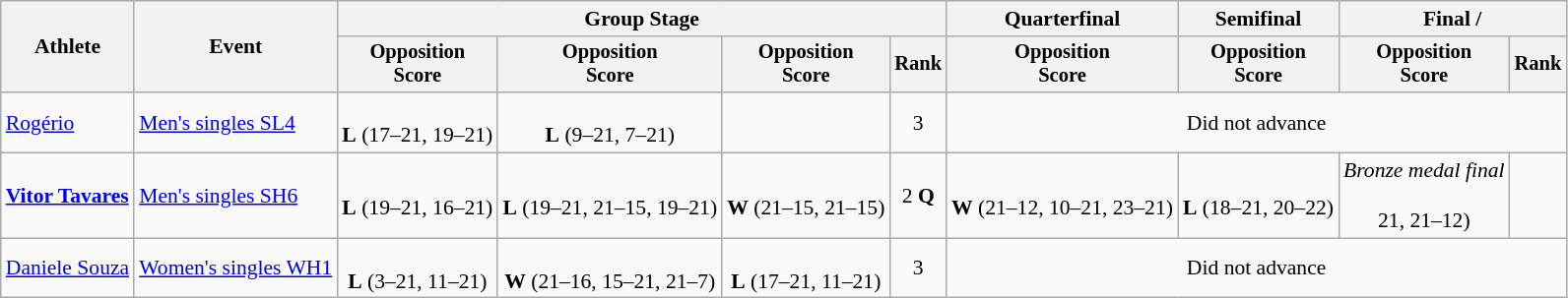<table class="wikitable" style="font-size:90%; text-align:center">
<tr>
<th rowspan=2>Athlete</th>
<th rowspan=2>Event</th>
<th colspan=4>Group Stage</th>
<th>Quarterfinal</th>
<th>Semifinal</th>
<th colspan=2>Final / </th>
</tr>
<tr style="font-size:95%">
<th>Opposition<br>Score</th>
<th>Opposition<br>Score</th>
<th>Opposition<br>Score</th>
<th>Rank</th>
<th>Opposition<br>Score</th>
<th>Opposition<br>Score</th>
<th>Opposition<br>Score</th>
<th>Rank</th>
</tr>
<tr>
<td align=left><a href='#'>Rogério </a></td>
<td align=left><a href='#'>Men's singles SL4</a></td>
<td><br><strong>L</strong> (17–21, 19–21)</td>
<td><br><strong>L</strong> (9–21, 7–21)</td>
<td></td>
<td>3</td>
<td colspan=4>Did not advance</td>
</tr>
<tr>
<td align=left><strong><a href='#'>Vitor Tavares</a></strong></td>
<td align=left><a href='#'>Men's singles SH6</a></td>
<td><br><strong>L</strong> (19–21, 16–21)</td>
<td><br><strong>L</strong> (19–21, 21–15, 19–21)</td>
<td><br><strong>W</strong> (21–15, 21–15)</td>
<td>2 <strong>Q</strong></td>
<td><br><strong>W</strong> (21–12, 10–21, 23–21)</td>
<td><br><strong>L</strong> (18–21, 20–22)</td>
<td><em>Bronze medal final</em><br><br>21, 21–12)</td>
<td></td>
</tr>
<tr>
<td align=left><a href='#'>Daniele Souza</a></td>
<td align=left><a href='#'>Women's singles WH1</a></td>
<td><br><strong>L</strong> (3–21, 11–21)</td>
<td><br><strong>W</strong> (21–16, 15–21, 21–7)</td>
<td><br><strong>L</strong> (17–21, 11–21)</td>
<td>3</td>
<td colspan=4>Did not advance</td>
</tr>
</table>
